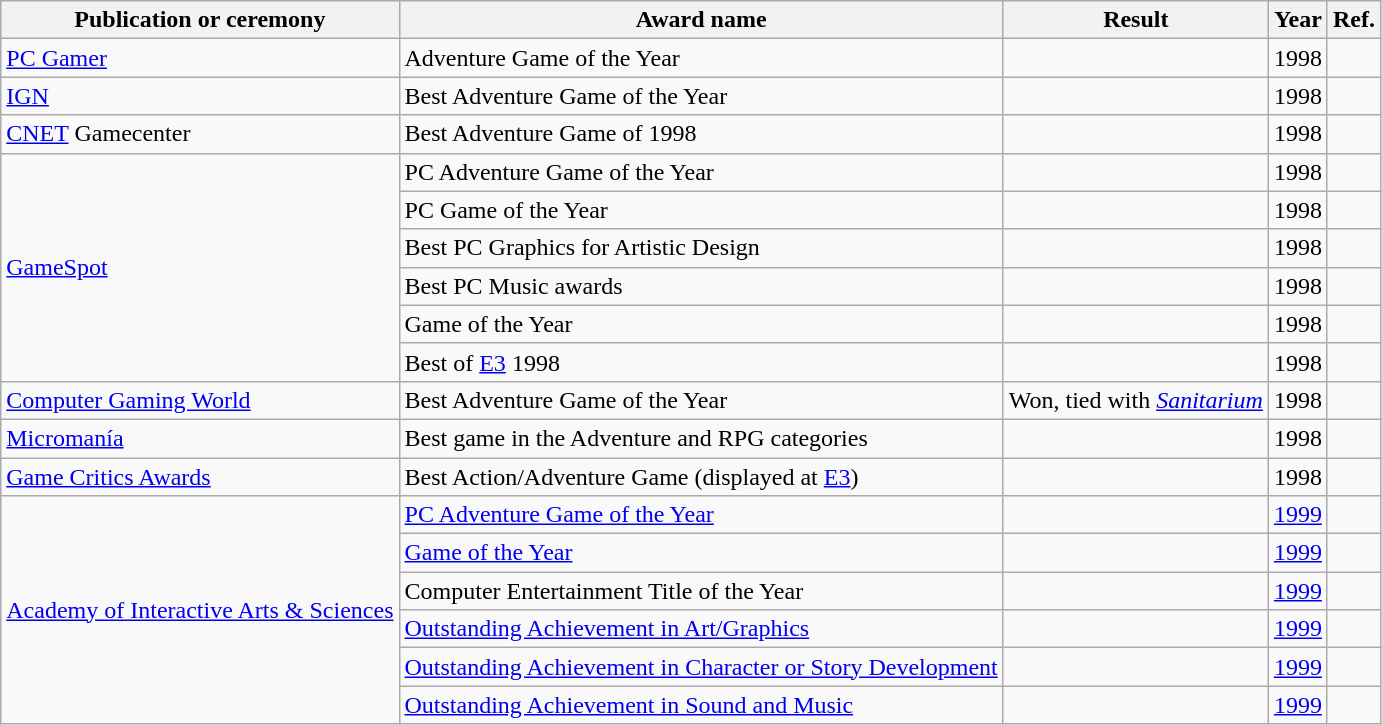<table class="wikitable">
<tr>
<th>Publication or ceremony</th>
<th>Award name</th>
<th>Result</th>
<th>Year</th>
<th>Ref.</th>
</tr>
<tr>
<td><a href='#'>PC Gamer</a></td>
<td>Adventure Game of the Year</td>
<td></td>
<td>1998</td>
<td style="text-align:center;"></td>
</tr>
<tr>
<td><a href='#'>IGN</a></td>
<td>Best Adventure Game of the Year</td>
<td></td>
<td>1998</td>
<td style="text-align:center;"></td>
</tr>
<tr>
<td><a href='#'>CNET</a> Gamecenter</td>
<td>Best Adventure Game of 1998</td>
<td></td>
<td>1998</td>
<td style="text-align:center;"></td>
</tr>
<tr>
<td rowspan=6><a href='#'>GameSpot</a></td>
<td>PC Adventure Game of the Year</td>
<td></td>
<td>1998</td>
<td style="text-align:center;"></td>
</tr>
<tr>
<td>PC Game of the Year</td>
<td></td>
<td>1998</td>
<td style="text-align:center;"></td>
</tr>
<tr>
<td>Best PC Graphics for Artistic Design</td>
<td></td>
<td>1998</td>
<td style="text-align:center;"></td>
</tr>
<tr>
<td>Best PC Music awards</td>
<td></td>
<td>1998</td>
<td style="text-align:center;"></td>
</tr>
<tr>
<td>Game of the Year</td>
<td></td>
<td>1998</td>
<td style="text-align:center;"></td>
</tr>
<tr>
<td>Best of <a href='#'>E3</a> 1998</td>
<td></td>
<td>1998</td>
<td style="text-align:center;"></td>
</tr>
<tr>
<td><a href='#'>Computer Gaming World</a></td>
<td>Best Adventure Game of the Year</td>
<td>Won, tied with <em><a href='#'>Sanitarium</a></em></td>
<td>1998</td>
<td style="text-align:center;"></td>
</tr>
<tr>
<td><a href='#'>Micromanía</a></td>
<td>Best game in the Adventure and RPG categories</td>
<td></td>
<td>1998</td>
<td style="text-align:center;"></td>
</tr>
<tr>
<td><a href='#'>Game Critics Awards</a></td>
<td>Best Action/Adventure Game (displayed at <a href='#'>E3</a>)</td>
<td></td>
<td>1998</td>
<td style="text-align:center;"></td>
</tr>
<tr>
<td rowspan=6><a href='#'>Academy of Interactive Arts & Sciences</a></td>
<td><a href='#'>PC Adventure Game of the Year</a></td>
<td></td>
<td><a href='#'>1999</a></td>
<td style="text-align:center;"></td>
</tr>
<tr>
<td><a href='#'>Game of the Year</a></td>
<td></td>
<td><a href='#'>1999</a></td>
<td style="text-align:center;"></td>
</tr>
<tr>
<td>Computer Entertainment Title of the Year</td>
<td></td>
<td><a href='#'>1999</a></td>
<td style="text-align:center;"></td>
</tr>
<tr>
<td><a href='#'>Outstanding Achievement in Art/Graphics</a></td>
<td></td>
<td><a href='#'>1999</a></td>
<td style="text-align:center;"></td>
</tr>
<tr>
<td><a href='#'>Outstanding Achievement in Character or Story Development</a></td>
<td></td>
<td><a href='#'>1999</a></td>
<td style="text-align:center;"></td>
</tr>
<tr>
<td><a href='#'>Outstanding Achievement in Sound and Music</a></td>
<td></td>
<td><a href='#'>1999</a></td>
<td style="text-align:center;"></td>
</tr>
</table>
